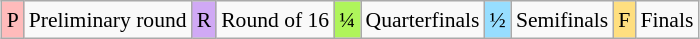<table class="wikitable" style="margin:0.5em auto; font-size:90%; line-height:1.25em; text-align:center;">
<tr>
<td bgcolor="#FFBBBB" align=center>P</td>
<td>Preliminary round</td>
<td bgcolor="#D0A9F5" align=center>R</td>
<td>Round of 16</td>
<td bgcolor="#AFF55B" align=center>¼</td>
<td>Quarterfinals</td>
<td bgcolor="#97DEFF" align=center>½</td>
<td>Semifinals</td>
<td bgcolor="#FFDF80" align=center>F</td>
<td>Finals</td>
</tr>
</table>
